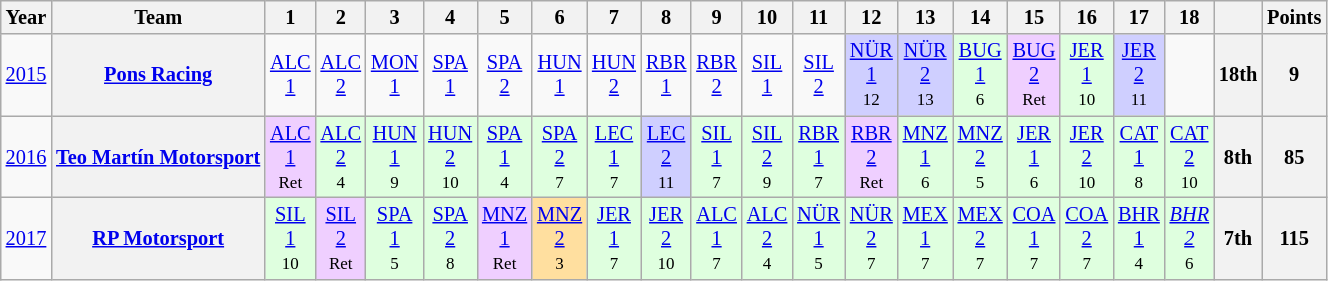<table class="wikitable" style="text-align:center; font-size:85%">
<tr>
<th>Year</th>
<th>Team</th>
<th>1</th>
<th>2</th>
<th>3</th>
<th>4</th>
<th>5</th>
<th>6</th>
<th>7</th>
<th>8</th>
<th>9</th>
<th>10</th>
<th>11</th>
<th>12</th>
<th>13</th>
<th>14</th>
<th>15</th>
<th>16</th>
<th>17</th>
<th>18</th>
<th></th>
<th>Points</th>
</tr>
<tr>
<td><a href='#'>2015</a></td>
<th nowrap><a href='#'>Pons Racing</a></th>
<td><a href='#'>ALC<br>1</a></td>
<td><a href='#'>ALC<br>2</a></td>
<td><a href='#'>MON<br>1</a></td>
<td><a href='#'>SPA<br>1</a></td>
<td><a href='#'>SPA<br>2</a></td>
<td><a href='#'>HUN<br>1</a></td>
<td><a href='#'>HUN<br>2</a></td>
<td><a href='#'>RBR<br>1</a></td>
<td><a href='#'>RBR<br>2</a></td>
<td><a href='#'>SIL<br>1</a></td>
<td><a href='#'>SIL<br>2</a></td>
<td style="background:#CFCFFF;"><a href='#'>NÜR<br>1</a><br><small>12</small></td>
<td style="background:#CFCFFF;"><a href='#'>NÜR<br>2</a><br><small>13</small></td>
<td style="background:#DFFFDF;"><a href='#'>BUG<br>1</a><br><small>6</small></td>
<td style="background:#EFCFFF;"><a href='#'>BUG<br>2</a><br><small>Ret</small></td>
<td style="background:#DFFFDF;"><a href='#'>JER<br>1</a><br><small>10</small></td>
<td style="background:#CFCFFF;"><a href='#'>JER<br>2</a><br><small>11</small></td>
<td></td>
<th>18th</th>
<th>9</th>
</tr>
<tr>
<td><a href='#'>2016</a></td>
<th nowrap><a href='#'>Teo Martín Motorsport</a></th>
<td style="background:#EFCFFF;"><a href='#'>ALC<br>1</a><br><small>Ret</small></td>
<td style="background:#DFFFDF;"><a href='#'>ALC<br>2</a><br><small>4</small></td>
<td style="background:#DFFFDF;"><a href='#'>HUN<br>1</a><br><small>9</small></td>
<td style="background:#DFFFDF;"><a href='#'>HUN<br>2</a><br><small>10</small></td>
<td style="background:#DFFFDF;"><a href='#'>SPA<br>1</a><br><small>4</small></td>
<td style="background:#DFFFDF;"><a href='#'>SPA<br>2</a><br><small>7</small></td>
<td style="background:#DFFFDF;"><a href='#'>LEC<br>1</a><br><small>7</small></td>
<td style="background:#CFCFFF;"><a href='#'>LEC<br>2</a><br><small>11</small></td>
<td style="background:#DFFFDF;"><a href='#'>SIL<br>1</a><br><small>7</small></td>
<td style="background:#DFFFDF;"><a href='#'>SIL<br>2</a><br><small>9</small></td>
<td style="background:#DFFFDF;"><a href='#'>RBR<br>1</a><br><small>7</small></td>
<td style="background:#EFCFFF;"><a href='#'>RBR<br>2</a><br><small>Ret</small></td>
<td style="background:#DFFFDF;"><a href='#'>MNZ<br>1</a><br><small>6</small></td>
<td style="background:#DFFFDF;"><a href='#'>MNZ<br>2</a><br><small>5</small></td>
<td style="background:#DFFFDF;"><a href='#'>JER<br>1</a><br><small>6</small></td>
<td style="background:#DFFFDF;"><a href='#'>JER<br>2</a><br><small>10</small></td>
<td style="background:#DFFFDF;"><a href='#'>CAT<br>1</a><br><small>8</small></td>
<td style="background:#DFFFDF;"><a href='#'>CAT<br>2</a><br><small>10</small></td>
<th>8th</th>
<th>85</th>
</tr>
<tr>
<td><a href='#'>2017</a></td>
<th nowrap><a href='#'>RP Motorsport</a></th>
<td style="background:#DFFFDF;"><a href='#'>SIL<br>1</a><br><small>10</small></td>
<td style="background:#EFCFFF;"><a href='#'>SIL<br>2</a><br><small>Ret</small></td>
<td style="background:#DFFFDF;"><a href='#'>SPA<br>1</a><br><small>5</small></td>
<td style="background:#DFFFDF;"><a href='#'>SPA<br>2</a><br><small>8</small></td>
<td style="background:#EFCFFF;"><a href='#'>MNZ<br>1</a><br><small>Ret</small></td>
<td style="background:#FFDF9F;"><a href='#'>MNZ<br>2</a><br><small>3</small></td>
<td style="background:#DFFFDF;"><a href='#'>JER<br>1</a><br><small>7</small></td>
<td style="background:#DFFFDF;"><a href='#'>JER<br>2</a><br><small>10</small></td>
<td style="background:#DFFFDF;"><a href='#'>ALC<br>1</a><br><small>7</small></td>
<td style="background:#DFFFDF;"><a href='#'>ALC<br>2</a><br><small>4</small></td>
<td style="background:#DFFFDF;"><a href='#'>NÜR<br>1</a><br><small>5</small></td>
<td style="background:#DFFFDF;"><a href='#'>NÜR<br>2</a><br><small>7</small></td>
<td style="background:#DFFFDF;"><a href='#'>MEX<br>1</a><br><small>7</small></td>
<td style="background:#DFFFDF;"><a href='#'>MEX<br>2</a><br><small>7</small></td>
<td style="background:#DFFFDF;"><a href='#'>COA<br>1</a><br><small>7</small></td>
<td style="background:#DFFFDF;"><a href='#'>COA<br>2</a><br><small>7</small></td>
<td style="background:#DFFFDF;"><a href='#'>BHR<br>1</a><br><small>4</small></td>
<td style="background:#DFFFDF;"><em><a href='#'>BHR<br>2</a></em><br><small>6</small></td>
<th>7th</th>
<th>115</th>
</tr>
</table>
